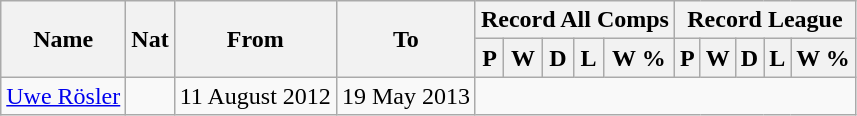<table class="wikitable" style="text-align: center">
<tr>
<th rowspan="2">Name</th>
<th rowspan="2">Nat</th>
<th rowspan="2">From</th>
<th rowspan="2">To</th>
<th colspan="5">Record All Comps</th>
<th colspan="5">Record League</th>
</tr>
<tr>
<th>P</th>
<th>W</th>
<th>D</th>
<th>L</th>
<th>W %</th>
<th>P</th>
<th>W</th>
<th>D</th>
<th>L</th>
<th>W %</th>
</tr>
<tr>
<td style="text-align:left;"><a href='#'>Uwe Rösler</a></td>
<td></td>
<td style="text-align:left;">11 August 2012</td>
<td style="text-align:left;">19 May 2013<br>
</td>
</tr>
</table>
